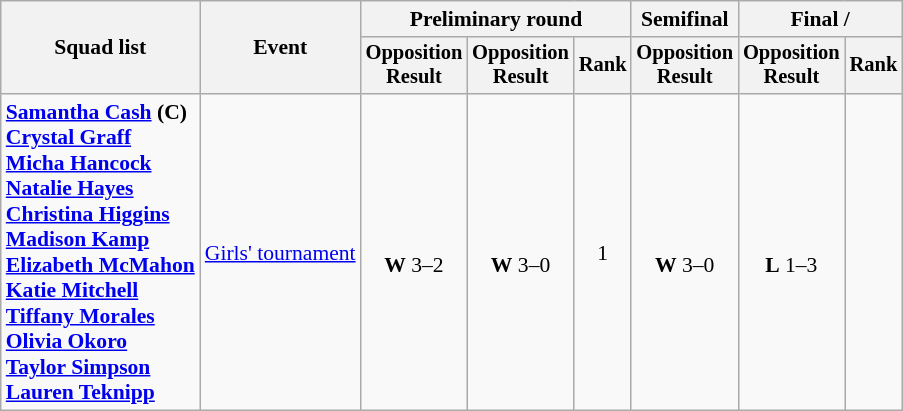<table class=wikitable style=font-size:90%>
<tr>
<th rowspan=2>Squad list</th>
<th rowspan=2>Event</th>
<th colspan=3>Preliminary round</th>
<th>Semifinal</th>
<th colspan=2>Final / </th>
</tr>
<tr style=font-size:95%>
<th>Opposition<br>Result</th>
<th>Opposition<br>Result</th>
<th>Rank</th>
<th>Opposition<br>Result</th>
<th>Opposition<br>Result</th>
<th>Rank</th>
</tr>
<tr align=center>
<td align=left><strong><a href='#'>Samantha Cash</a> (C)<br><a href='#'>Crystal Graff</a><br><a href='#'>Micha Hancock</a><br><a href='#'>Natalie Hayes</a><br><a href='#'>Christina Higgins</a><br><a href='#'>Madison Kamp</a><br><a href='#'>Elizabeth McMahon</a><br><a href='#'>Katie Mitchell</a><br><a href='#'>Tiffany Morales</a><br><a href='#'>Olivia Okoro</a><br><a href='#'>Taylor Simpson</a><br><a href='#'>Lauren Teknipp</a></strong></td>
<td align=left><a href='#'>Girls' tournament</a></td>
<td><br><strong>W</strong> 3–2</td>
<td><br><strong>W</strong> 3–0</td>
<td>1</td>
<td><br> <strong>W</strong> 3–0</td>
<td><br> <strong>L</strong> 1–3</td>
<td></td>
</tr>
</table>
